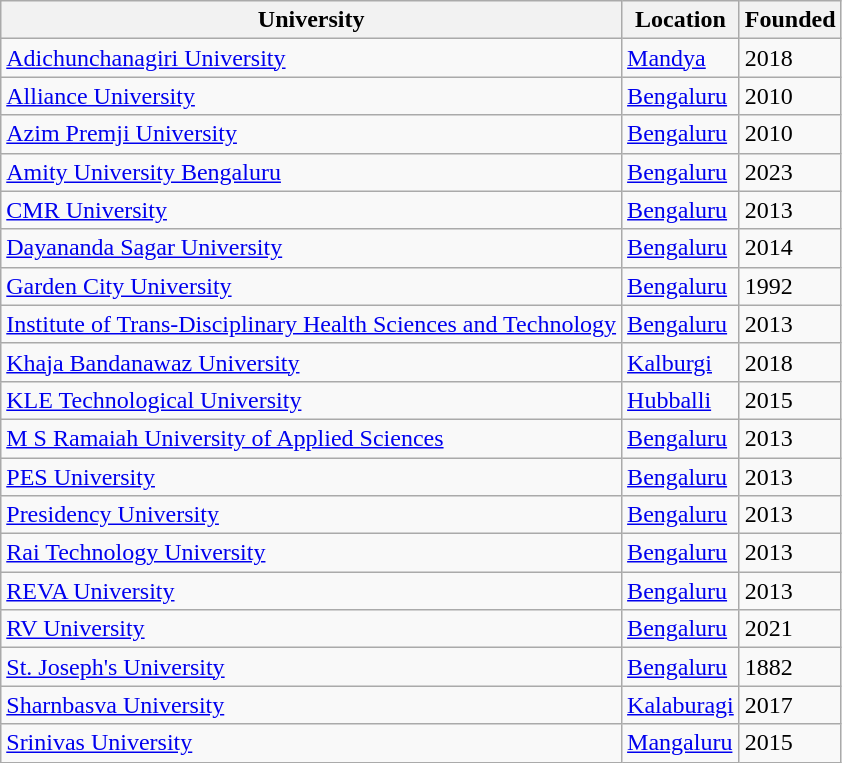<table class="wikitable">
<tr>
<th>University</th>
<th>Location</th>
<th>Founded</th>
</tr>
<tr>
<td><a href='#'>Adichunchanagiri University</a></td>
<td><a href='#'>Mandya</a></td>
<td>2018</td>
</tr>
<tr>
<td><a href='#'>Alliance University</a></td>
<td><a href='#'>Bengaluru</a></td>
<td>2010</td>
</tr>
<tr>
<td><a href='#'>Azim Premji University</a></td>
<td><a href='#'>Bengaluru</a></td>
<td>2010</td>
</tr>
<tr>
<td><a href='#'>Amity University Bengaluru</a></td>
<td><a href='#'>Bengaluru</a></td>
<td>2023</td>
</tr>
<tr>
<td><a href='#'>CMR University</a></td>
<td><a href='#'>Bengaluru</a></td>
<td>2013</td>
</tr>
<tr>
<td><a href='#'>Dayananda Sagar University</a></td>
<td><a href='#'>Bengaluru</a></td>
<td>2014</td>
</tr>
<tr>
<td><a href='#'>Garden City University</a></td>
<td><a href='#'>Bengaluru</a></td>
<td>1992</td>
</tr>
<tr>
<td><a href='#'>Institute of Trans-Disciplinary Health Sciences and Technology</a></td>
<td><a href='#'>Bengaluru</a></td>
<td>2013</td>
</tr>
<tr>
<td><a href='#'>Khaja Bandanawaz University</a></td>
<td><a href='#'>Kalburgi</a></td>
<td>2018</td>
</tr>
<tr>
<td><a href='#'>KLE Technological University</a></td>
<td><a href='#'>Hubballi</a></td>
<td>2015</td>
</tr>
<tr>
<td><a href='#'>M S Ramaiah University of Applied Sciences</a></td>
<td><a href='#'>Bengaluru</a></td>
<td>2013</td>
</tr>
<tr>
<td><a href='#'>PES University</a></td>
<td><a href='#'>Bengaluru</a></td>
<td>2013</td>
</tr>
<tr>
<td><a href='#'>Presidency University</a></td>
<td><a href='#'>Bengaluru</a></td>
<td>2013</td>
</tr>
<tr>
<td><a href='#'>Rai Technology University</a></td>
<td><a href='#'>Bengaluru</a></td>
<td>2013</td>
</tr>
<tr>
<td><a href='#'>REVA University</a></td>
<td><a href='#'>Bengaluru</a></td>
<td>2013</td>
</tr>
<tr>
<td><a href='#'>RV University</a></td>
<td><a href='#'>Bengaluru</a></td>
<td>2021</td>
</tr>
<tr>
<td><a href='#'>St. Joseph's University</a></td>
<td><a href='#'>Bengaluru</a></td>
<td>1882</td>
</tr>
<tr>
<td><a href='#'>Sharnbasva University</a></td>
<td><a href='#'>Kalaburagi</a></td>
<td>2017</td>
</tr>
<tr>
<td><a href='#'>Srinivas University</a></td>
<td><a href='#'>Mangaluru</a></td>
<td>2015</td>
</tr>
</table>
